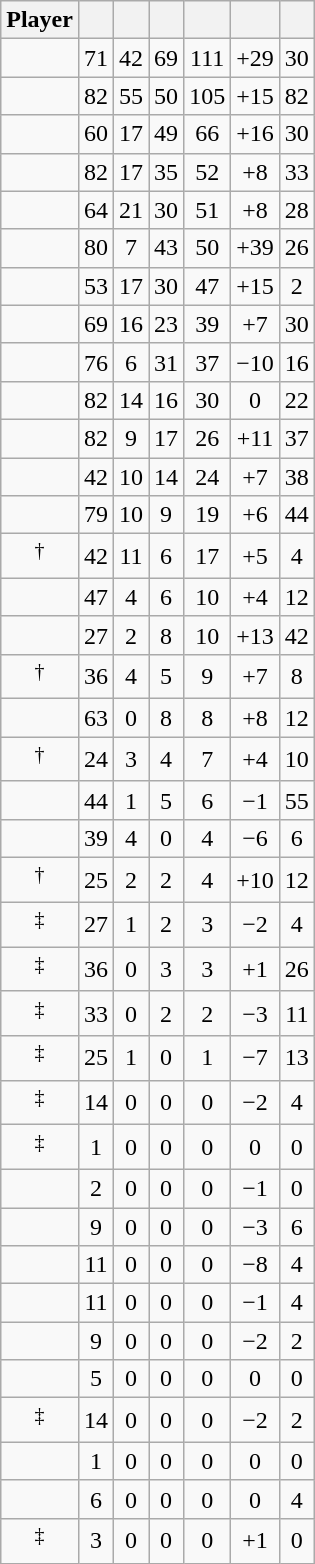<table class="wikitable sortable" style="text-align:center;">
<tr>
<th>Player</th>
<th></th>
<th></th>
<th></th>
<th></th>
<th data-sort-type="number"></th>
<th></th>
</tr>
<tr>
<td></td>
<td>71</td>
<td>42</td>
<td>69</td>
<td>111</td>
<td>+29</td>
<td>30</td>
</tr>
<tr>
<td></td>
<td>82</td>
<td>55</td>
<td>50</td>
<td>105</td>
<td>+15</td>
<td>82</td>
</tr>
<tr>
<td></td>
<td>60</td>
<td>17</td>
<td>49</td>
<td>66</td>
<td>+16</td>
<td>30</td>
</tr>
<tr>
<td></td>
<td>82</td>
<td>17</td>
<td>35</td>
<td>52</td>
<td>+8</td>
<td>33</td>
</tr>
<tr>
<td></td>
<td>64</td>
<td>21</td>
<td>30</td>
<td>51</td>
<td>+8</td>
<td>28</td>
</tr>
<tr>
<td></td>
<td>80</td>
<td>7</td>
<td>43</td>
<td>50</td>
<td>+39</td>
<td>26</td>
</tr>
<tr>
<td></td>
<td>53</td>
<td>17</td>
<td>30</td>
<td>47</td>
<td>+15</td>
<td>2</td>
</tr>
<tr>
<td></td>
<td>69</td>
<td>16</td>
<td>23</td>
<td>39</td>
<td>+7</td>
<td>30</td>
</tr>
<tr>
<td></td>
<td>76</td>
<td>6</td>
<td>31</td>
<td>37</td>
<td>−10</td>
<td>16</td>
</tr>
<tr>
<td></td>
<td>82</td>
<td>14</td>
<td>16</td>
<td>30</td>
<td>0</td>
<td>22</td>
</tr>
<tr>
<td></td>
<td>82</td>
<td>9</td>
<td>17</td>
<td>26</td>
<td>+11</td>
<td>37</td>
</tr>
<tr>
<td></td>
<td>42</td>
<td>10</td>
<td>14</td>
<td>24</td>
<td>+7</td>
<td>38</td>
</tr>
<tr>
<td></td>
<td>79</td>
<td>10</td>
<td>9</td>
<td>19</td>
<td>+6</td>
<td>44</td>
</tr>
<tr>
<td><sup>†</sup></td>
<td>42</td>
<td>11</td>
<td>6</td>
<td>17</td>
<td>+5</td>
<td>4</td>
</tr>
<tr>
<td></td>
<td>47</td>
<td>4</td>
<td>6</td>
<td>10</td>
<td>+4</td>
<td>12</td>
</tr>
<tr>
<td></td>
<td>27</td>
<td>2</td>
<td>8</td>
<td>10</td>
<td>+13</td>
<td>42</td>
</tr>
<tr>
<td><sup>†</sup></td>
<td>36</td>
<td>4</td>
<td>5</td>
<td>9</td>
<td>+7</td>
<td>8</td>
</tr>
<tr>
<td></td>
<td>63</td>
<td>0</td>
<td>8</td>
<td>8</td>
<td>+8</td>
<td>12</td>
</tr>
<tr>
<td><sup>†</sup></td>
<td>24</td>
<td>3</td>
<td>4</td>
<td>7</td>
<td>+4</td>
<td>10</td>
</tr>
<tr>
<td></td>
<td>44</td>
<td>1</td>
<td>5</td>
<td>6</td>
<td>−1</td>
<td>55</td>
</tr>
<tr>
<td></td>
<td>39</td>
<td>4</td>
<td>0</td>
<td>4</td>
<td>−6</td>
<td>6</td>
</tr>
<tr>
<td><sup>†</sup></td>
<td>25</td>
<td>2</td>
<td>2</td>
<td>4</td>
<td>+10</td>
<td>12</td>
</tr>
<tr>
<td><sup>‡</sup></td>
<td>27</td>
<td>1</td>
<td>2</td>
<td>3</td>
<td>−2</td>
<td>4</td>
</tr>
<tr>
<td><sup>‡</sup></td>
<td>36</td>
<td>0</td>
<td>3</td>
<td>3</td>
<td>+1</td>
<td>26</td>
</tr>
<tr>
<td><sup>‡</sup></td>
<td>33</td>
<td>0</td>
<td>2</td>
<td>2</td>
<td>−3</td>
<td>11</td>
</tr>
<tr>
<td><sup>‡</sup></td>
<td>25</td>
<td>1</td>
<td>0</td>
<td>1</td>
<td>−7</td>
<td>13</td>
</tr>
<tr>
<td><sup>‡</sup></td>
<td>14</td>
<td>0</td>
<td>0</td>
<td>0</td>
<td>−2</td>
<td>4</td>
</tr>
<tr>
<td><sup>‡</sup></td>
<td>1</td>
<td>0</td>
<td>0</td>
<td>0</td>
<td>0</td>
<td>0</td>
</tr>
<tr>
<td></td>
<td>2</td>
<td>0</td>
<td>0</td>
<td>0</td>
<td>−1</td>
<td>0</td>
</tr>
<tr>
<td></td>
<td>9</td>
<td>0</td>
<td>0</td>
<td>0</td>
<td>−3</td>
<td>6</td>
</tr>
<tr>
<td></td>
<td>11</td>
<td>0</td>
<td>0</td>
<td>0</td>
<td>−8</td>
<td>4</td>
</tr>
<tr>
<td></td>
<td>11</td>
<td>0</td>
<td>0</td>
<td>0</td>
<td>−1</td>
<td>4</td>
</tr>
<tr>
<td></td>
<td>9</td>
<td>0</td>
<td>0</td>
<td>0</td>
<td>−2</td>
<td>2</td>
</tr>
<tr>
<td></td>
<td>5</td>
<td>0</td>
<td>0</td>
<td>0</td>
<td>0</td>
<td>0</td>
</tr>
<tr>
<td><sup>‡</sup></td>
<td>14</td>
<td>0</td>
<td>0</td>
<td>0</td>
<td>−2</td>
<td>2</td>
</tr>
<tr>
<td></td>
<td>1</td>
<td>0</td>
<td>0</td>
<td>0</td>
<td>0</td>
<td>0</td>
</tr>
<tr>
<td></td>
<td>6</td>
<td>0</td>
<td>0</td>
<td>0</td>
<td>0</td>
<td>4</td>
</tr>
<tr>
<td><sup>‡</sup></td>
<td>3</td>
<td>0</td>
<td>0</td>
<td>0</td>
<td>+1</td>
<td>0</td>
</tr>
</table>
